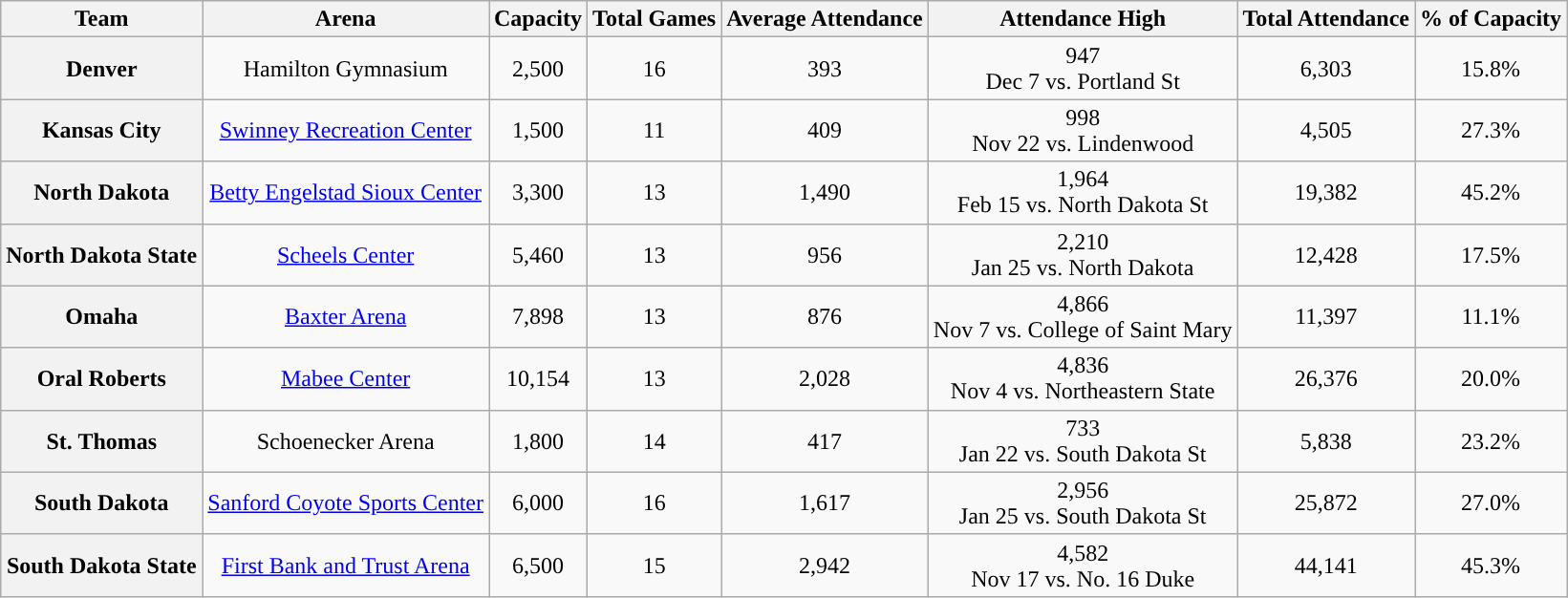<table class="wikitable sortable" style="text-align:center">
<tr>
<th>Team</th>
<th>Arena</th>
<th>Capacity</th>
<th>Total Games</th>
<th>Average Attendance</th>
<th>Attendance High</th>
<th>Total Attendance</th>
<th>% of Capacity</th>
</tr>
<tr>
<th>Denver</th>
<td>Hamilton Gymnasium</td>
<td>2,500</td>
<td>16</td>
<td>393</td>
<td>947<br>Dec 7 vs. Portland St</td>
<td>6,303</td>
<td>15.8%</td>
</tr>
<tr>
<th>Kansas City</th>
<td><a href='#'>Swinney Recreation Center</a></td>
<td>1,500</td>
<td>11</td>
<td>409</td>
<td>998<br>Nov 22 vs. Lindenwood</td>
<td>4,505</td>
<td>27.3%</td>
</tr>
<tr>
<th>North Dakota</th>
<td><a href='#'>Betty Engelstad Sioux Center</a></td>
<td>3,300</td>
<td>13</td>
<td>1,490</td>
<td>1,964<br>Feb 15 vs. North Dakota St</td>
<td>19,382</td>
<td>45.2%</td>
</tr>
<tr>
<th>North Dakota State</th>
<td><a href='#'>Scheels Center</a></td>
<td>5,460</td>
<td>13</td>
<td>956</td>
<td>2,210<br>Jan 25 vs. North Dakota</td>
<td>12,428</td>
<td>17.5%</td>
</tr>
<tr>
<th>Omaha</th>
<td><a href='#'>Baxter Arena</a></td>
<td>7,898</td>
<td>13</td>
<td>876</td>
<td>4,866<br>Nov 7 vs. College of Saint Mary</td>
<td>11,397</td>
<td>11.1%</td>
</tr>
<tr>
<th>Oral Roberts</th>
<td><a href='#'>Mabee Center</a></td>
<td>10,154</td>
<td>13</td>
<td>2,028</td>
<td>4,836<br>Nov 4 vs. Northeastern State</td>
<td>26,376</td>
<td>20.0%</td>
</tr>
<tr>
<th>St. Thomas</th>
<td>Schoenecker Arena</td>
<td>1,800</td>
<td>14</td>
<td>417</td>
<td>733<br>Jan 22 vs. South Dakota St</td>
<td>5,838</td>
<td>23.2%</td>
</tr>
<tr>
<th>South Dakota</th>
<td><a href='#'>Sanford Coyote Sports Center</a></td>
<td>6,000</td>
<td>16</td>
<td>1,617</td>
<td>2,956<br>Jan 25 vs. South Dakota St</td>
<td>25,872</td>
<td>27.0%</td>
</tr>
<tr>
<th>South Dakota State</th>
<td><a href='#'>First Bank and Trust Arena</a></td>
<td>6,500</td>
<td>15</td>
<td>2,942</td>
<td>4,582<br>Nov 17 vs. No. 16 Duke</td>
<td>44,141</td>
<td>45.3%</td>
</tr>
</table>
